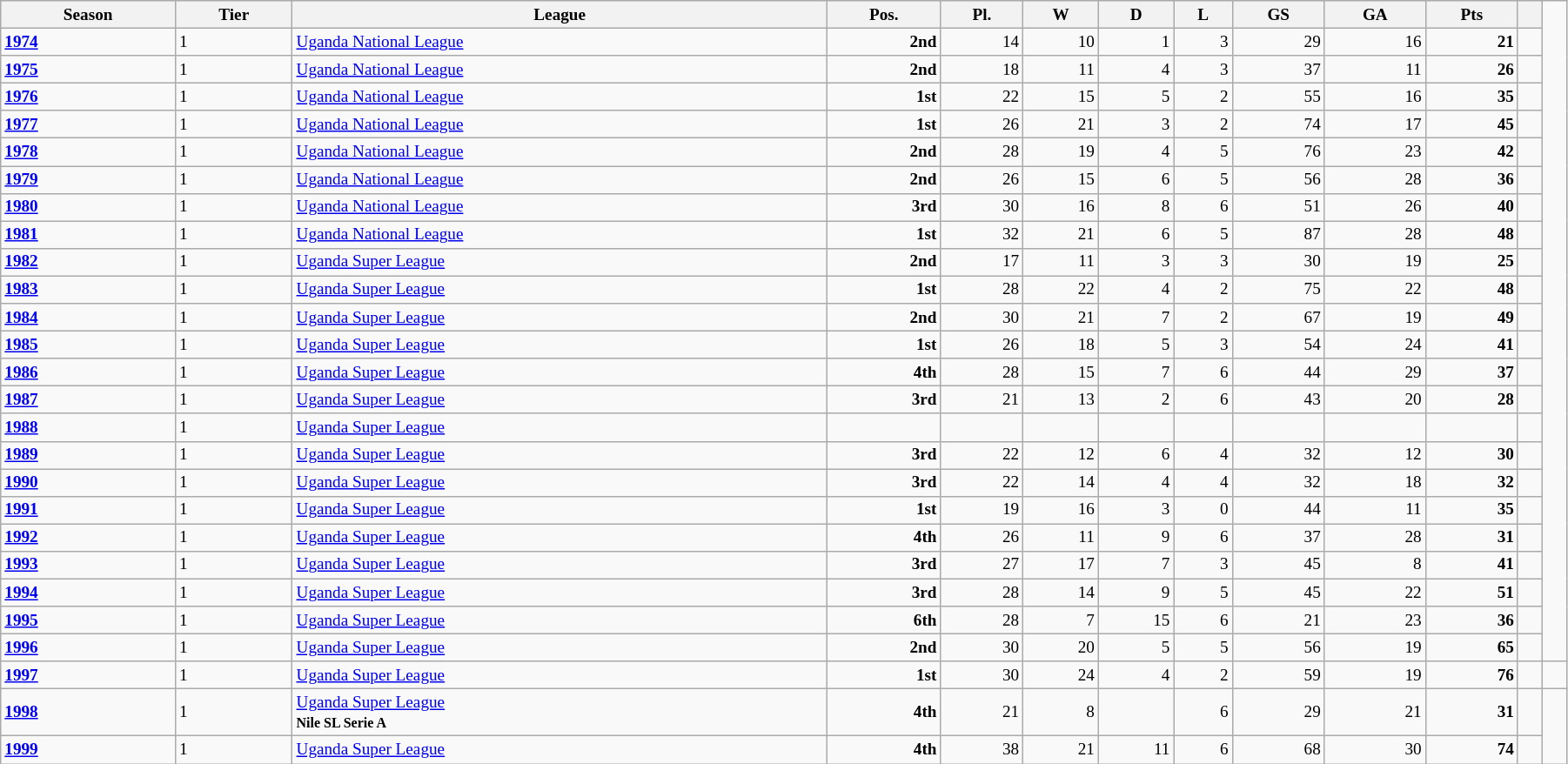<table class="wikitable" style="width:95%; font-size:80%">
<tr bgcolor="#efefef">
<th>Season</th>
<th>Tier</th>
<th>League</th>
<th>Pos.</th>
<th>Pl.</th>
<th>W</th>
<th>D</th>
<th>L</th>
<th>GS</th>
<th>GA</th>
<th>Pts</th>
<th></th>
</tr>
<tr>
<td><strong><a href='#'>1974</a></strong></td>
<td>1</td>
<td><a href='#'>Uganda National League</a></td>
<td align=right><strong>2nd</strong></td>
<td align=right>14</td>
<td align=right>10</td>
<td align=right>1</td>
<td align=right>3</td>
<td align=right>29</td>
<td align=right>16</td>
<td align=right><strong>21</strong></td>
<td></td>
</tr>
<tr>
<td><strong><a href='#'>1975</a></strong></td>
<td>1</td>
<td><a href='#'>Uganda National League</a></td>
<td align=right><strong>2nd</strong></td>
<td align=right>18</td>
<td align=right>11</td>
<td align=right>4</td>
<td align=right>3</td>
<td align=right>37</td>
<td align=right>11</td>
<td align=right><strong>26</strong></td>
<td></td>
</tr>
<tr>
<td><strong><a href='#'>1976</a></strong></td>
<td>1</td>
<td><a href='#'>Uganda National League</a></td>
<td align=right><strong>1st</strong></td>
<td align=right>22</td>
<td align=right>15</td>
<td align=right>5</td>
<td align=right>2</td>
<td align=right>55</td>
<td align=right>16</td>
<td align=right><strong>35</strong></td>
<td></td>
</tr>
<tr>
<td><strong><a href='#'>1977</a></strong></td>
<td>1</td>
<td><a href='#'>Uganda National League</a></td>
<td align=right><strong>1st</strong></td>
<td align=right>26</td>
<td align=right>21</td>
<td align=right>3</td>
<td align=right>2</td>
<td align=right>74</td>
<td align=right>17</td>
<td align=right><strong>45</strong></td>
<td></td>
</tr>
<tr>
<td><strong><a href='#'>1978</a></strong></td>
<td>1</td>
<td><a href='#'>Uganda National League</a></td>
<td align=right><strong>2nd</strong></td>
<td align=right>28</td>
<td align=right>19</td>
<td align=right>4</td>
<td align=right>5</td>
<td align=right>76</td>
<td align=right>23</td>
<td align=right><strong>42</strong></td>
<td></td>
</tr>
<tr>
<td><strong><a href='#'>1979</a></strong></td>
<td>1</td>
<td><a href='#'>Uganda National League</a></td>
<td align=right><strong>2nd</strong></td>
<td align=right>26</td>
<td align=right>15</td>
<td align=right>6</td>
<td align=right>5</td>
<td align=right>56</td>
<td align=right>28</td>
<td align=right><strong>36</strong></td>
<td></td>
</tr>
<tr>
<td><strong><a href='#'>1980</a></strong></td>
<td>1</td>
<td><a href='#'>Uganda National League</a></td>
<td align=right><strong>3rd</strong></td>
<td align=right>30</td>
<td align=right>16</td>
<td align=right>8</td>
<td align=right>6</td>
<td align=right>51</td>
<td align=right>26</td>
<td align=right><strong>40</strong></td>
<td></td>
</tr>
<tr>
<td><strong><a href='#'>1981</a></strong></td>
<td>1</td>
<td><a href='#'>Uganda National League</a></td>
<td align=right><strong>1st</strong></td>
<td align=right>32</td>
<td align=right>21</td>
<td align=right>6</td>
<td align=right>5</td>
<td align=right>87</td>
<td align=right>28</td>
<td align=right><strong>48</strong></td>
<td></td>
</tr>
<tr>
<td><strong><a href='#'>1982</a></strong></td>
<td>1</td>
<td><a href='#'>Uganda Super League</a></td>
<td align=right><strong>2nd</strong></td>
<td align=right>17</td>
<td align=right>11</td>
<td align=right>3</td>
<td align=right>3</td>
<td align=right>30</td>
<td align=right>19</td>
<td align=right><strong>25</strong></td>
<td></td>
</tr>
<tr>
<td><strong><a href='#'>1983</a></strong></td>
<td>1</td>
<td><a href='#'>Uganda Super League</a></td>
<td align=right><strong>1st</strong></td>
<td align=right>28</td>
<td align=right>22</td>
<td align=right>4</td>
<td align=right>2</td>
<td align=right>75</td>
<td align=right>22</td>
<td align=right><strong>48</strong></td>
<td></td>
</tr>
<tr>
<td><strong><a href='#'>1984</a></strong></td>
<td>1</td>
<td><a href='#'>Uganda Super League</a></td>
<td align=right><strong>2nd</strong></td>
<td align=right>30</td>
<td align=right>21</td>
<td align=right>7</td>
<td align=right>2</td>
<td align=right>67</td>
<td align=right>19</td>
<td align=right><strong>49</strong></td>
<td></td>
</tr>
<tr>
<td><strong><a href='#'>1985</a></strong></td>
<td>1</td>
<td><a href='#'>Uganda Super League</a></td>
<td align=right><strong>1st</strong></td>
<td align=right>26</td>
<td align=right>18</td>
<td align=right>5</td>
<td align=right>3</td>
<td align=right>54</td>
<td align=right>24</td>
<td align=right><strong>41</strong></td>
<td></td>
</tr>
<tr>
<td><strong><a href='#'>1986</a></strong></td>
<td>1</td>
<td><a href='#'>Uganda Super League</a></td>
<td align=right><strong>4th</strong></td>
<td align=right>28</td>
<td align=right>15</td>
<td align=right>7</td>
<td align=right>6</td>
<td align=right>44</td>
<td align=right>29</td>
<td align=right><strong>37</strong></td>
<td></td>
</tr>
<tr>
<td><strong><a href='#'>1987</a></strong></td>
<td>1</td>
<td><a href='#'>Uganda Super League</a></td>
<td align=right><strong>3rd</strong></td>
<td align=right>21</td>
<td align=right>13</td>
<td align=right>2</td>
<td align=right>6</td>
<td align=right>43</td>
<td align=right>20</td>
<td align=right><strong>28</strong></td>
<td></td>
</tr>
<tr>
<td><strong><a href='#'>1988</a></strong></td>
<td>1</td>
<td><a href='#'>Uganda Super League</a></td>
<td align=right></td>
<td align=right></td>
<td align=right></td>
<td align=right></td>
<td align=right></td>
<td align=right></td>
<td align=right></td>
<td align=right></td>
<td></td>
</tr>
<tr>
<td><strong><a href='#'>1989</a></strong></td>
<td>1</td>
<td><a href='#'>Uganda Super League</a></td>
<td align=right><strong>3rd</strong></td>
<td align=right>22</td>
<td align=right>12</td>
<td align=right>6</td>
<td align=right>4</td>
<td align=right>32</td>
<td align=right>12</td>
<td align=right><strong>30</strong></td>
<td></td>
</tr>
<tr>
<td><strong><a href='#'>1990</a></strong></td>
<td>1</td>
<td><a href='#'>Uganda Super League</a></td>
<td align=right><strong>3rd</strong></td>
<td align=right>22</td>
<td align=right>14</td>
<td align=right>4</td>
<td align=right>4</td>
<td align=right>32</td>
<td align=right>18</td>
<td align=right><strong>32</strong></td>
<td></td>
</tr>
<tr>
<td><strong><a href='#'>1991</a></strong></td>
<td>1</td>
<td><a href='#'>Uganda Super League</a></td>
<td align=right><strong>1st</strong></td>
<td align=right>19</td>
<td align=right>16</td>
<td align=right>3</td>
<td align=right>0</td>
<td align=right>44</td>
<td align=right>11</td>
<td align=right><strong>35</strong></td>
<td></td>
</tr>
<tr>
<td><strong><a href='#'>1992</a></strong></td>
<td>1</td>
<td><a href='#'>Uganda Super League</a></td>
<td align=right><strong>4th</strong></td>
<td align=right>26</td>
<td align=right>11</td>
<td align=right>9</td>
<td align=right>6</td>
<td align=right>37</td>
<td align=right>28</td>
<td align=right><strong>31</strong></td>
<td></td>
</tr>
<tr>
<td><strong><a href='#'>1993</a></strong></td>
<td>1</td>
<td><a href='#'>Uganda Super League</a></td>
<td align=right><strong>3rd</strong></td>
<td align=right>27</td>
<td align=right>17</td>
<td align=right>7</td>
<td align=right>3</td>
<td align=right>45</td>
<td align=right>8</td>
<td align=right><strong>41</strong></td>
<td></td>
</tr>
<tr>
<td><strong><a href='#'>1994</a></strong></td>
<td>1</td>
<td><a href='#'>Uganda Super League</a></td>
<td align=right><strong>3rd</strong></td>
<td align=right>28</td>
<td align=right>14</td>
<td align=right>9</td>
<td align=right>5</td>
<td align=right>45</td>
<td align=right>22</td>
<td align=right><strong>51</strong></td>
<td></td>
</tr>
<tr>
<td><strong><a href='#'>1995</a></strong></td>
<td>1</td>
<td><a href='#'>Uganda Super League</a></td>
<td align=right><strong>6th</strong></td>
<td align=right>28</td>
<td align=right>7</td>
<td align=right>15</td>
<td align=right>6</td>
<td align=right>21</td>
<td align=right>23</td>
<td align=right><strong>36</strong></td>
<td></td>
</tr>
<tr>
<td><strong><a href='#'>1996</a></strong></td>
<td>1</td>
<td><a href='#'>Uganda Super League</a></td>
<td align=right><strong>2nd</strong></td>
<td align=right>30</td>
<td align=right>20</td>
<td align=right>5</td>
<td align=right>5</td>
<td align=right>56</td>
<td align=right>19</td>
<td align=right><strong>65</strong></td>
<td></td>
</tr>
<tr>
<td><strong><a href='#'>1997</a></strong></td>
<td>1</td>
<td><a href='#'>Uganda Super League</a></td>
<td align=right><strong>1st</strong></td>
<td align=right>30</td>
<td align=right>24</td>
<td align=right>4</td>
<td align=right>2</td>
<td align=right>59</td>
<td align=right>19</td>
<td align=right><strong>76</strong></td>
<td></td>
<td></td>
</tr>
<tr>
<td><strong><a href='#'>1998</a></strong></td>
<td>1</td>
<td><a href='#'>Uganda Super League</a><br> <small><strong>Nile SL Serie A</strong></small></td>
<td align=right><strong>4th</strong></td>
<td align=right>21</td>
<td align=right>8</td>
<td align=right></td>
<td align=right>6</td>
<td align=right>29</td>
<td align=right>21</td>
<td align=right><strong>31</strong></td>
<td></td>
</tr>
<tr>
<td><strong><a href='#'>1999</a></strong></td>
<td>1</td>
<td><a href='#'>Uganda Super League</a></td>
<td align=right><strong>4th</strong></td>
<td align=right>38</td>
<td align=right>21</td>
<td align=right>11</td>
<td align=right>6</td>
<td align=right>68</td>
<td align=right>30</td>
<td align=right><strong>74</strong></td>
<td></td>
</tr>
</table>
